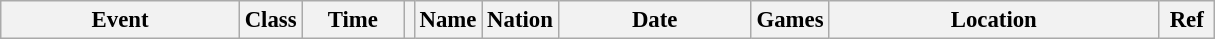<table class="wikitable" style="font-size: 95%;">
<tr>
<th style="width:10em">Event</th>
<th>Class</th>
<th style="width:4em">Time</th>
<th class="unsortable"></th>
<th>Name</th>
<th>Nation</th>
<th style="width:8em">Date</th>
<th>Games</th>
<th style="width:14em">Location</th>
<th style="width:2em">Ref<br>






</th>
</tr>
</table>
